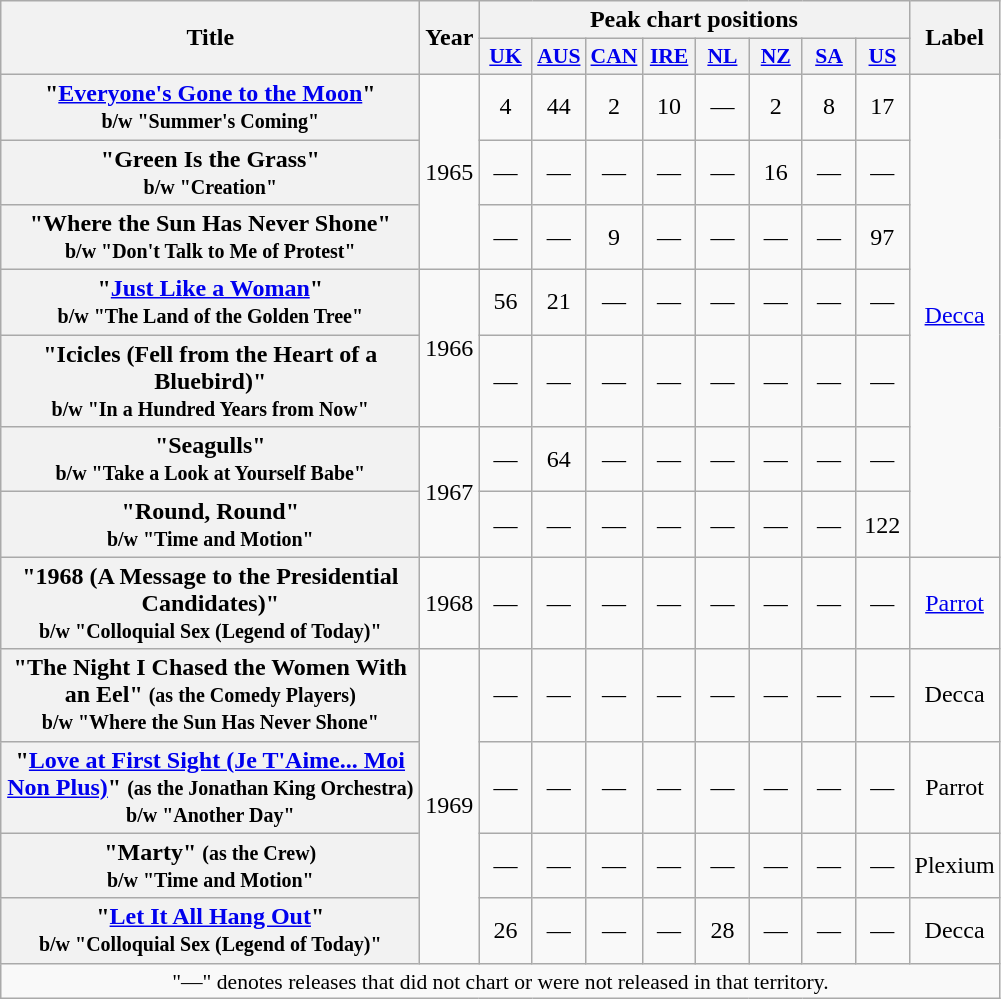<table class="wikitable plainrowheaders" style="text-align:center;">
<tr>
<th rowspan="2" scope="col" style="width:17em;">Title</th>
<th rowspan="2" scope="col" style="width:2em;">Year</th>
<th colspan="8">Peak chart positions</th>
<th rowspan="2">Label</th>
</tr>
<tr>
<th scope="col" style="width:2em;font-size:90%;"><a href='#'>UK</a><br></th>
<th scope="col" style="width:2em;font-size:90%;"><a href='#'>AUS</a><br></th>
<th scope="col" style="width:2em;font-size:90%;"><a href='#'>CAN</a><br></th>
<th scope="col" style="width:2em;font-size:90%;"><a href='#'>IRE</a><br></th>
<th scope="col" style="width:2em;font-size:90%;"><a href='#'>NL</a><br></th>
<th scope="col" style="width:2em;font-size:90%;"><a href='#'>NZ</a><br></th>
<th scope="col" style="width:2em;font-size:90%;"><a href='#'>SA</a><br></th>
<th scope="col" style="width:2em;font-size:90%;"><a href='#'>US</a><br></th>
</tr>
<tr>
<th scope="row">"<a href='#'>Everyone's Gone to the Moon</a>" <br><small>b/w "Summer's Coming"</small></th>
<td rowspan="3">1965</td>
<td>4</td>
<td>44</td>
<td>2</td>
<td>10</td>
<td>—</td>
<td>2</td>
<td>8</td>
<td>17</td>
<td rowspan="7"><a href='#'>Decca</a></td>
</tr>
<tr>
<th scope="row">"Green Is the Grass"<br><small>b/w "Creation"</small></th>
<td>—</td>
<td>—</td>
<td>—</td>
<td>—</td>
<td>—</td>
<td>16</td>
<td>—</td>
<td>—</td>
</tr>
<tr>
<th scope="row">"Where the Sun Has Never Shone"<br><small>b/w "Don't Talk to Me of Protest"</small></th>
<td>—</td>
<td>—</td>
<td>9</td>
<td>—</td>
<td>—</td>
<td>—</td>
<td>—</td>
<td>97</td>
</tr>
<tr>
<th scope="row">"<a href='#'>Just Like a Woman</a>"<br><small>b/w "The Land of the Golden Tree"</small></th>
<td rowspan="2">1966</td>
<td>56</td>
<td>21</td>
<td>—</td>
<td>—</td>
<td>—</td>
<td>—</td>
<td>—</td>
<td>—</td>
</tr>
<tr>
<th scope="row">"Icicles (Fell from the Heart of a Bluebird)"<br><small>b/w "In a Hundred Years from Now"</small></th>
<td>—</td>
<td>—</td>
<td>—</td>
<td>—</td>
<td>—</td>
<td>—</td>
<td>—</td>
<td>—</td>
</tr>
<tr>
<th scope="row">"Seagulls"<br><small>b/w "Take a Look at Yourself Babe"</small></th>
<td rowspan="2">1967</td>
<td>—</td>
<td>64</td>
<td>—</td>
<td>—</td>
<td>—</td>
<td>—</td>
<td>—</td>
<td>—</td>
</tr>
<tr>
<th scope="row">"Round, Round"<br><small>b/w "Time and Motion"</small></th>
<td>—</td>
<td>—</td>
<td>—</td>
<td>—</td>
<td>—</td>
<td>—</td>
<td>—</td>
<td>122</td>
</tr>
<tr>
<th scope="row">"1968 (A Message to the Presidential Candidates)" <br><small>b/w "Colloquial Sex (Legend of Today)"</small></th>
<td>1968</td>
<td>—</td>
<td>—</td>
<td>—</td>
<td>—</td>
<td>—</td>
<td>—</td>
<td>—</td>
<td>—</td>
<td><a href='#'>Parrot</a></td>
</tr>
<tr>
<th scope="row">"The Night I Chased the Women With an Eel" <small>(as the Comedy Players)</small><br><small>b/w "Where the Sun Has Never Shone"</small></th>
<td rowspan="4">1969</td>
<td>—</td>
<td>—</td>
<td>—</td>
<td>—</td>
<td>—</td>
<td>—</td>
<td>—</td>
<td>—</td>
<td>Decca</td>
</tr>
<tr>
<th scope="row">"<a href='#'>Love at First Sight (Je T'Aime... Moi Non Plus)</a>" <small>(as the Jonathan King Orchestra)</small> <br><small>b/w "Another Day"</small></th>
<td>—</td>
<td>—</td>
<td>—</td>
<td>—</td>
<td>—</td>
<td>—</td>
<td>—</td>
<td>—</td>
<td>Parrot</td>
</tr>
<tr>
<th scope="row">"Marty" <small>(as the Crew)</small><br><small>b/w "Time and Motion"</small></th>
<td>—</td>
<td>—</td>
<td>—</td>
<td>—</td>
<td>—</td>
<td>—</td>
<td>—</td>
<td>—</td>
<td>Plexium</td>
</tr>
<tr>
<th scope="row">"<a href='#'>Let It All Hang Out</a>"<br><small>b/w "Colloquial Sex (Legend of Today)"</small></th>
<td>26</td>
<td>—</td>
<td>—</td>
<td>—</td>
<td>28</td>
<td>—</td>
<td>—</td>
<td>—</td>
<td>Decca</td>
</tr>
<tr>
<td colspan="11" style="font-size:90%">"—" denotes releases that did not chart or were not released in that territory.</td>
</tr>
</table>
